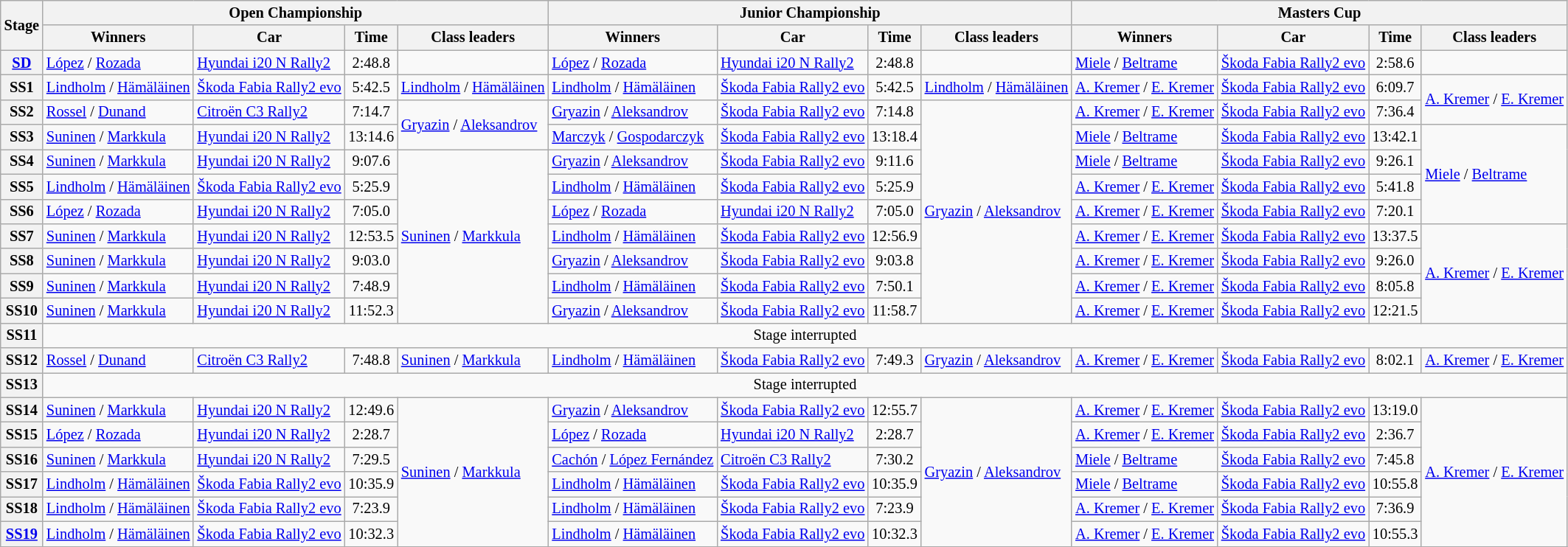<table class="wikitable" style="font-size:85%">
<tr>
<th rowspan="2">Stage</th>
<th colspan="4">Open Championship</th>
<th colspan="4">Junior Championship</th>
<th colspan="4">Masters Cup</th>
</tr>
<tr>
<th>Winners</th>
<th>Car</th>
<th>Time</th>
<th>Class leaders</th>
<th>Winners</th>
<th>Car</th>
<th>Time</th>
<th>Class leaders</th>
<th>Winners</th>
<th>Car</th>
<th>Time</th>
<th>Class leaders</th>
</tr>
<tr>
<th><a href='#'>SD</a></th>
<td><a href='#'>López</a> / <a href='#'>Rozada</a></td>
<td><a href='#'>Hyundai i20 N Rally2</a></td>
<td align="center">2:48.8</td>
<td></td>
<td><a href='#'>López</a> / <a href='#'>Rozada</a></td>
<td><a href='#'>Hyundai i20 N Rally2</a></td>
<td align="center">2:48.8</td>
<td></td>
<td><a href='#'>Miele</a> / <a href='#'>Beltrame</a></td>
<td nowrap><a href='#'>Škoda Fabia Rally2 evo</a></td>
<td align="center">2:58.6</td>
<td></td>
</tr>
<tr>
<th>SS1</th>
<td nowrap><a href='#'>Lindholm</a> / <a href='#'>Hämäläinen</a></td>
<td nowrap><a href='#'>Škoda Fabia Rally2 evo</a></td>
<td align="center">5:42.5</td>
<td nowrap><a href='#'>Lindholm</a> / <a href='#'>Hämäläinen</a></td>
<td><a href='#'>Lindholm</a> / <a href='#'>Hämäläinen</a></td>
<td nowrap><a href='#'>Škoda Fabia Rally2 evo</a></td>
<td align="center">5:42.5</td>
<td nowrap><a href='#'>Lindholm</a> / <a href='#'>Hämäläinen</a></td>
<td nowrap><a href='#'>A. Kremer</a> / <a href='#'>E. Kremer</a></td>
<td nowrap><a href='#'>Škoda Fabia Rally2 evo</a></td>
<td align="center">6:09.7</td>
<td rowspan="2" nowrap><a href='#'>A. Kremer</a> / <a href='#'>E. Kremer</a></td>
</tr>
<tr>
<th>SS2</th>
<td><a href='#'>Rossel</a> / <a href='#'>Dunand</a></td>
<td><a href='#'>Citroën C3 Rally2</a></td>
<td align="center">7:14.7</td>
<td rowspan="2"><a href='#'>Gryazin</a> / <a href='#'>Aleksandrov</a></td>
<td><a href='#'>Gryazin</a> / <a href='#'>Aleksandrov</a></td>
<td><a href='#'>Škoda Fabia Rally2 evo</a></td>
<td align="center">7:14.8</td>
<td rowspan="9"><a href='#'>Gryazin</a> / <a href='#'>Aleksandrov</a></td>
<td><a href='#'>A. Kremer</a> / <a href='#'>E. Kremer</a></td>
<td><a href='#'>Škoda Fabia Rally2 evo</a></td>
<td align="center">7:36.4</td>
</tr>
<tr>
<th>SS3</th>
<td><a href='#'>Suninen</a> / <a href='#'>Markkula</a></td>
<td><a href='#'>Hyundai i20 N Rally2</a></td>
<td align="center">13:14.6</td>
<td nowrap><a href='#'>Marczyk</a> / <a href='#'>Gospodarczyk</a></td>
<td><a href='#'>Škoda Fabia Rally2 evo</a></td>
<td align="center">13:18.4</td>
<td><a href='#'>Miele</a> / <a href='#'>Beltrame</a></td>
<td><a href='#'>Škoda Fabia Rally2 evo</a></td>
<td align="center">13:42.1</td>
<td rowspan="4"><a href='#'>Miele</a> / <a href='#'>Beltrame</a></td>
</tr>
<tr>
<th>SS4</th>
<td><a href='#'>Suninen</a> / <a href='#'>Markkula</a></td>
<td><a href='#'>Hyundai i20 N Rally2</a></td>
<td align="center">9:07.6</td>
<td rowspan="7"><a href='#'>Suninen</a> / <a href='#'>Markkula</a></td>
<td><a href='#'>Gryazin</a> / <a href='#'>Aleksandrov</a></td>
<td><a href='#'>Škoda Fabia Rally2 evo</a></td>
<td align="center">9:11.6</td>
<td><a href='#'>Miele</a> / <a href='#'>Beltrame</a></td>
<td><a href='#'>Škoda Fabia Rally2 evo</a></td>
<td align="center">9:26.1</td>
</tr>
<tr>
<th>SS5</th>
<td><a href='#'>Lindholm</a> / <a href='#'>Hämäläinen</a></td>
<td><a href='#'>Škoda Fabia Rally2 evo</a></td>
<td align="center">5:25.9</td>
<td><a href='#'>Lindholm</a> / <a href='#'>Hämäläinen</a></td>
<td><a href='#'>Škoda Fabia Rally2 evo</a></td>
<td align="center">5:25.9</td>
<td><a href='#'>A. Kremer</a> / <a href='#'>E. Kremer</a></td>
<td><a href='#'>Škoda Fabia Rally2 evo</a></td>
<td align="center">5:41.8</td>
</tr>
<tr>
<th>SS6</th>
<td><a href='#'>López</a> / <a href='#'>Rozada</a></td>
<td><a href='#'>Hyundai i20 N Rally2</a></td>
<td align="center">7:05.0</td>
<td><a href='#'>López</a> / <a href='#'>Rozada</a></td>
<td><a href='#'>Hyundai i20 N Rally2</a></td>
<td align="center">7:05.0</td>
<td><a href='#'>A. Kremer</a> / <a href='#'>E. Kremer</a></td>
<td><a href='#'>Škoda Fabia Rally2 evo</a></td>
<td align="center">7:20.1</td>
</tr>
<tr>
<th>SS7</th>
<td><a href='#'>Suninen</a> / <a href='#'>Markkula</a></td>
<td><a href='#'>Hyundai i20 N Rally2</a></td>
<td align="center">12:53.5</td>
<td><a href='#'>Lindholm</a> / <a href='#'>Hämäläinen</a></td>
<td><a href='#'>Škoda Fabia Rally2 evo</a></td>
<td align="center">12:56.9</td>
<td><a href='#'>A. Kremer</a> / <a href='#'>E. Kremer</a></td>
<td><a href='#'>Škoda Fabia Rally2 evo</a></td>
<td align="center">13:37.5</td>
<td rowspan="4"><a href='#'>A. Kremer</a> / <a href='#'>E. Kremer</a></td>
</tr>
<tr>
<th>SS8</th>
<td><a href='#'>Suninen</a> / <a href='#'>Markkula</a></td>
<td><a href='#'>Hyundai i20 N Rally2</a></td>
<td align="center">9:03.0</td>
<td><a href='#'>Gryazin</a> / <a href='#'>Aleksandrov</a></td>
<td><a href='#'>Škoda Fabia Rally2 evo</a></td>
<td align="center">9:03.8</td>
<td><a href='#'>A. Kremer</a> / <a href='#'>E. Kremer</a></td>
<td><a href='#'>Škoda Fabia Rally2 evo</a></td>
<td align="center">9:26.0</td>
</tr>
<tr>
<th>SS9</th>
<td><a href='#'>Suninen</a> / <a href='#'>Markkula</a></td>
<td><a href='#'>Hyundai i20 N Rally2</a></td>
<td align="center">7:48.9</td>
<td><a href='#'>Lindholm</a> / <a href='#'>Hämäläinen</a></td>
<td><a href='#'>Škoda Fabia Rally2 evo</a></td>
<td align="center">7:50.1</td>
<td><a href='#'>A. Kremer</a> / <a href='#'>E. Kremer</a></td>
<td><a href='#'>Škoda Fabia Rally2 evo</a></td>
<td align="center">8:05.8</td>
</tr>
<tr>
<th>SS10</th>
<td><a href='#'>Suninen</a> / <a href='#'>Markkula</a></td>
<td><a href='#'>Hyundai i20 N Rally2</a></td>
<td align="center">11:52.3</td>
<td><a href='#'>Gryazin</a> / <a href='#'>Aleksandrov</a></td>
<td><a href='#'>Škoda Fabia Rally2 evo</a></td>
<td align="center">11:58.7</td>
<td><a href='#'>A. Kremer</a> / <a href='#'>E. Kremer</a></td>
<td><a href='#'>Škoda Fabia Rally2 evo</a></td>
<td align="center">12:21.5</td>
</tr>
<tr>
<th>SS11</th>
<td colspan="12" align="center">Stage interrupted</td>
</tr>
<tr>
<th>SS12</th>
<td><a href='#'>Rossel</a> / <a href='#'>Dunand</a></td>
<td><a href='#'>Citroën C3 Rally2</a></td>
<td align="center">7:48.8</td>
<td><a href='#'>Suninen</a> / <a href='#'>Markkula</a></td>
<td><a href='#'>Lindholm</a> / <a href='#'>Hämäläinen</a></td>
<td><a href='#'>Škoda Fabia Rally2 evo</a></td>
<td align="center">7:49.3</td>
<td><a href='#'>Gryazin</a> / <a href='#'>Aleksandrov</a></td>
<td><a href='#'>A. Kremer</a> / <a href='#'>E. Kremer</a></td>
<td><a href='#'>Škoda Fabia Rally2 evo</a></td>
<td align="center">8:02.1</td>
<td><a href='#'>A. Kremer</a> / <a href='#'>E. Kremer</a></td>
</tr>
<tr>
<th>SS13</th>
<td colspan="12" align="center">Stage interrupted</td>
</tr>
<tr>
<th>SS14</th>
<td><a href='#'>Suninen</a> / <a href='#'>Markkula</a></td>
<td><a href='#'>Hyundai i20 N Rally2</a></td>
<td align="center">12:49.6</td>
<td rowspan="6"><a href='#'>Suninen</a> / <a href='#'>Markkula</a></td>
<td><a href='#'>Gryazin</a> / <a href='#'>Aleksandrov</a></td>
<td><a href='#'>Škoda Fabia Rally2 evo</a></td>
<td align="center">12:55.7</td>
<td rowspan="6"><a href='#'>Gryazin</a> / <a href='#'>Aleksandrov</a></td>
<td><a href='#'>A. Kremer</a> / <a href='#'>E. Kremer</a></td>
<td><a href='#'>Škoda Fabia Rally2 evo</a></td>
<td align="center">13:19.0</td>
<td rowspan="6"><a href='#'>A. Kremer</a> / <a href='#'>E. Kremer</a></td>
</tr>
<tr>
<th>SS15</th>
<td><a href='#'>López</a> / <a href='#'>Rozada</a></td>
<td><a href='#'>Hyundai i20 N Rally2</a></td>
<td align="center">2:28.7</td>
<td><a href='#'>López</a> / <a href='#'>Rozada</a></td>
<td><a href='#'>Hyundai i20 N Rally2</a></td>
<td align="center">2:28.7</td>
<td><a href='#'>A. Kremer</a> / <a href='#'>E. Kremer</a></td>
<td><a href='#'>Škoda Fabia Rally2 evo</a></td>
<td align="center">2:36.7</td>
</tr>
<tr>
<th>SS16</th>
<td><a href='#'>Suninen</a> / <a href='#'>Markkula</a></td>
<td><a href='#'>Hyundai i20 N Rally2</a></td>
<td align="center">7:29.5</td>
<td nowrap><a href='#'>Cachón</a> / <a href='#'>López Fernández</a></td>
<td><a href='#'>Citroën C3 Rally2</a></td>
<td align="center">7:30.2</td>
<td><a href='#'>Miele</a> / <a href='#'>Beltrame</a></td>
<td><a href='#'>Škoda Fabia Rally2 evo</a></td>
<td align="center">7:45.8</td>
</tr>
<tr>
<th>SS17</th>
<td><a href='#'>Lindholm</a> / <a href='#'>Hämäläinen</a></td>
<td><a href='#'>Škoda Fabia Rally2 evo</a></td>
<td align="center">10:35.9</td>
<td><a href='#'>Lindholm</a> / <a href='#'>Hämäläinen</a></td>
<td><a href='#'>Škoda Fabia Rally2 evo</a></td>
<td align="center">10:35.9</td>
<td><a href='#'>Miele</a> / <a href='#'>Beltrame</a></td>
<td><a href='#'>Škoda Fabia Rally2 evo</a></td>
<td align="center">10:55.8</td>
</tr>
<tr>
<th>SS18</th>
<td><a href='#'>Lindholm</a> / <a href='#'>Hämäläinen</a></td>
<td><a href='#'>Škoda Fabia Rally2 evo</a></td>
<td align="center">7:23.9</td>
<td><a href='#'>Lindholm</a> / <a href='#'>Hämäläinen</a></td>
<td><a href='#'>Škoda Fabia Rally2 evo</a></td>
<td align="center">7:23.9</td>
<td><a href='#'>A. Kremer</a> / <a href='#'>E. Kremer</a></td>
<td><a href='#'>Škoda Fabia Rally2 evo</a></td>
<td align="center">7:36.9</td>
</tr>
<tr>
<th><a href='#'>SS19</a></th>
<td><a href='#'>Lindholm</a> / <a href='#'>Hämäläinen</a></td>
<td><a href='#'>Škoda Fabia Rally2 evo</a></td>
<td align="center">10:32.3</td>
<td><a href='#'>Lindholm</a> / <a href='#'>Hämäläinen</a></td>
<td><a href='#'>Škoda Fabia Rally2 evo</a></td>
<td align="center">10:32.3</td>
<td><a href='#'>A. Kremer</a> / <a href='#'>E. Kremer</a></td>
<td><a href='#'>Škoda Fabia Rally2 evo</a></td>
<td align="center">10:55.3</td>
</tr>
<tr>
</tr>
</table>
